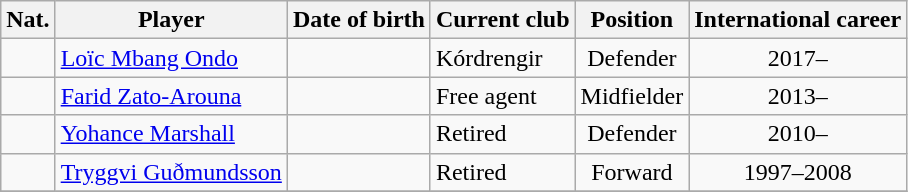<table class="wikitable">
<tr>
<th>Nat.</th>
<th>Player</th>
<th>Date of birth</th>
<th>Current club</th>
<th>Position</th>
<th>International career</th>
</tr>
<tr>
<td align=center></td>
<td><a href='#'>Loïc Mbang Ondo</a></td>
<td></td>
<td>  Kórdrengir</td>
<td align=center>Defender</td>
<td align=center>2017–</td>
</tr>
<tr>
<td align=center></td>
<td><a href='#'>Farid Zato-Arouna</a></td>
<td></td>
<td>Free agent</td>
<td align=center>Midfielder</td>
<td align=center>2013–</td>
</tr>
<tr>
<td align=center></td>
<td><a href='#'>Yohance Marshall</a></td>
<td></td>
<td>Retired</td>
<td align=center>Defender</td>
<td align=center>2010–</td>
</tr>
<tr>
<td align=center></td>
<td><a href='#'>Tryggvi Guðmundsson</a></td>
<td></td>
<td>Retired</td>
<td align=center>Forward</td>
<td align=center>1997–2008</td>
</tr>
<tr>
</tr>
</table>
